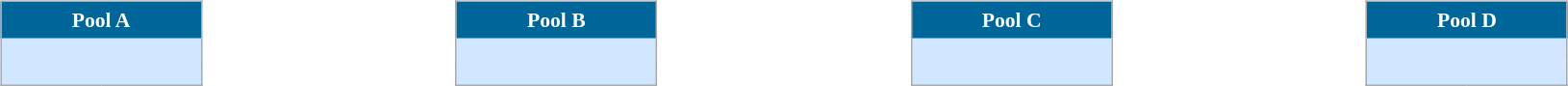<table width="100%" align=center>
<tr>
<td valign="top" width="22%"><br><table align=center cellpadding="4" cellspacing="0" style="background: #D0E7FF; border: 1px #aaa solid; border-collapse: collapse; font-size: 90%;" width=140>
<tr align=center bgcolor=#006699 style="color:white;">
<th width=100% colspan=2>Pool A</th>
</tr>
<tr align=center>
<td></td>
<td align=left></td>
</tr>
<tr align=center>
<td></td>
<td align=left></td>
</tr>
<tr align=center>
<td></td>
<td align=left></td>
</tr>
<tr align=center>
<td></td>
<td align=left></td>
</tr>
</table>
</td>
<td valign="top" width="22%"><br><table align=center cellpadding="4" cellspacing="0" style="background: #D0E7FF; border: 1px #aaa solid; border-collapse: collapse; font-size: 90%;" width=140>
<tr align=center bgcolor=#006699 style="color:white;">
<th width=100% colspan=2>Pool B</th>
</tr>
<tr align=center>
<td></td>
<td align=left></td>
</tr>
<tr align=center>
<td></td>
<td align=left></td>
</tr>
<tr align=center>
<td></td>
<td align=left></td>
</tr>
<tr align=center>
<td></td>
<td align=left></td>
</tr>
</table>
</td>
<td valign="top" width="22%"><br><table align=center cellpadding="4" cellspacing="0" style="background: #D0E7FF; border: 1px #aaa solid; border-collapse: collapse; font-size: 90%;" width=140>
<tr align=center bgcolor=#006699 style="color:white;">
<th width=100% colspan=2>Pool C</th>
</tr>
<tr align=center>
<td></td>
<td align=left></td>
</tr>
<tr align=center>
<td></td>
<td align=left></td>
</tr>
<tr align=center>
<td></td>
<td align=left></td>
</tr>
<tr align=center>
<td></td>
<td align=left></td>
</tr>
</table>
</td>
<td valign="top" width="22%"><br><table align=center cellpadding="4" cellspacing="0" style="background: #D0E7FF; border: 1px #aaa solid; border-collapse: collapse; font-size: 90%;" width=140>
<tr align=center bgcolor=#006699 style="color:white;">
<th width=100% colspan=2>Pool D</th>
</tr>
<tr align=center>
<td></td>
<td align=left></td>
</tr>
<tr align=center>
<td></td>
<td align=left></td>
</tr>
<tr align=center>
<td></td>
<td align=left></td>
</tr>
<tr align=center>
<td></td>
<td align=left></td>
</tr>
</table>
</td>
</tr>
</table>
